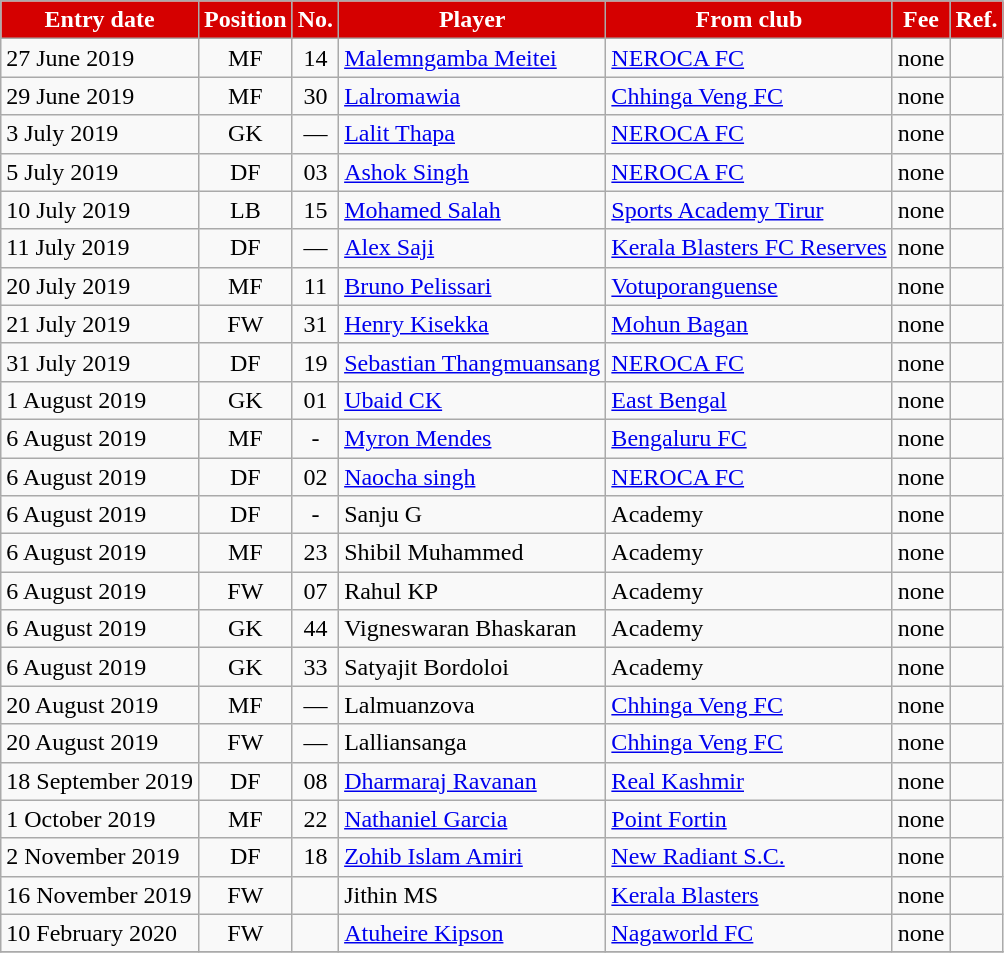<table class="wikitable sortable">
<tr>
<th style="background:#d50000; color:white;"><strong>Entry date</strong></th>
<th style="background:#d50000; color:white;"><strong>Position</strong></th>
<th style="background:#d50000; color:white;"><strong>No.</strong></th>
<th style="background:#d50000; color:white;"><strong>Player</strong></th>
<th style="background:#d50000; color:white;"><strong>From club</strong></th>
<th style="background:#d50000; color:white;"><strong>Fee</strong></th>
<th style="background:#d50000; color:white;"><strong>Ref.</strong></th>
</tr>
<tr>
<td>27 June 2019</td>
<td style="text-align:center;">MF</td>
<td style="text-align:center;">14</td>
<td style="text-align:left;"> <a href='#'>Malemngamba Meitei</a></td>
<td style="text-align:left;"> <a href='#'>NEROCA FC</a></td>
<td>none</td>
<td></td>
</tr>
<tr>
<td>29 June 2019</td>
<td style="text-align:center;">MF</td>
<td style="text-align:center;">30</td>
<td style="text-align:left;"> <a href='#'>Lalromawia</a></td>
<td style="text-align:left;"> <a href='#'>Chhinga Veng FC</a></td>
<td>none</td>
<td></td>
</tr>
<tr>
<td>3 July 2019</td>
<td style="text-align:center;">GK</td>
<td style="text-align:center;">—</td>
<td style="text-align:left;"> <a href='#'>Lalit Thapa</a></td>
<td style="text-align:left;"> <a href='#'>NEROCA FC</a></td>
<td>none</td>
<td></td>
</tr>
<tr>
<td>5 July 2019</td>
<td style="text-align:center;">DF</td>
<td style="text-align:center;">03</td>
<td style="text-align:left;"> <a href='#'>Ashok Singh</a></td>
<td style="text-align:left;"> <a href='#'>NEROCA FC</a></td>
<td>none</td>
<td></td>
</tr>
<tr>
<td>10 July 2019</td>
<td style="text-align:center;">LB</td>
<td style="text-align:center;">15</td>
<td style="text-align:left;"> <a href='#'>Mohamed Salah</a></td>
<td style="text-align:left;"> <a href='#'>Sports Academy Tirur</a></td>
<td>none</td>
<td></td>
</tr>
<tr>
<td>11 July 2019</td>
<td style="text-align:center;">DF</td>
<td style="text-align:center;">—</td>
<td style="text-align:left;"> <a href='#'>Alex Saji</a></td>
<td style="text-align:left;"> <a href='#'>Kerala Blasters FC Reserves</a></td>
<td>none</td>
<td></td>
</tr>
<tr>
<td>20 July 2019</td>
<td style="text-align:center;">MF</td>
<td style="text-align:center;">11</td>
<td style="text-align:left;"> <a href='#'>Bruno Pelissari</a></td>
<td style="text-align:left;"> <a href='#'>Votuporanguense</a></td>
<td>none</td>
<td></td>
</tr>
<tr>
<td>21 July 2019</td>
<td style="text-align:center;">FW</td>
<td style="text-align:center;">31</td>
<td style="text-align:left;"> <a href='#'>Henry Kisekka</a></td>
<td style="text-align:left;"> <a href='#'>Mohun Bagan</a></td>
<td>none</td>
<td></td>
</tr>
<tr>
<td>31 July 2019</td>
<td style="text-align:center;">DF</td>
<td style="text-align:center;">19</td>
<td style="text-align:left;"> <a href='#'>Sebastian Thangmuansang</a></td>
<td style="text-align:left;"> <a href='#'>NEROCA FC</a></td>
<td>none</td>
<td></td>
</tr>
<tr>
<td>1 August 2019</td>
<td style="text-align:center;">GK</td>
<td style="text-align:center;">01</td>
<td style="text-align:left;"> <a href='#'>Ubaid CK</a></td>
<td style="text-align:left;"> <a href='#'>East Bengal</a></td>
<td>none</td>
<td></td>
</tr>
<tr>
<td>6 August 2019</td>
<td style="text-align:center;">MF</td>
<td style="text-align:center;">-</td>
<td style="text-align:left;"> <a href='#'>Myron Mendes</a></td>
<td style="text-align:left;"> <a href='#'>Bengaluru FC</a></td>
<td>none</td>
<td></td>
</tr>
<tr>
<td>6 August 2019</td>
<td style="text-align:center;">DF</td>
<td style="text-align:center;">02</td>
<td style="text-align:left;"> <a href='#'>Naocha singh</a></td>
<td style="text-align:left;"> <a href='#'>NEROCA FC</a></td>
<td>none</td>
<td></td>
</tr>
<tr>
<td>6 August 2019</td>
<td style="text-align:center;">DF</td>
<td style="text-align:center;">-</td>
<td style="text-align:left;"> Sanju G</td>
<td style="text-align:left;">Academy</td>
<td>none</td>
<td></td>
</tr>
<tr>
<td>6 August 2019</td>
<td style="text-align:center;">MF</td>
<td style="text-align:center;">23</td>
<td style="text-align:left;"> Shibil Muhammed</td>
<td style="text-align:left;">Academy</td>
<td>none</td>
<td></td>
</tr>
<tr>
<td>6 August 2019</td>
<td style="text-align:center;">FW</td>
<td style="text-align:center;">07</td>
<td style="text-align:left;"> Rahul KP</td>
<td style="text-align:left;">Academy</td>
<td>none</td>
<td></td>
</tr>
<tr>
<td>6 August 2019</td>
<td style="text-align:center;">GK</td>
<td style="text-align:center;">44</td>
<td style="text-align:left;"> Vigneswaran Bhaskaran</td>
<td style="text-align:left;">Academy</td>
<td>none</td>
<td></td>
</tr>
<tr>
<td>6 August 2019</td>
<td style="text-align:center;">GK</td>
<td style="text-align:center;">33</td>
<td style="text-align:left;"> Satyajit Bordoloi</td>
<td style="text-align:left;">Academy</td>
<td>none</td>
<td></td>
</tr>
<tr>
<td>20 August 2019</td>
<td style="text-align:center;">MF</td>
<td style="text-align:center;">—</td>
<td style="text-align:left;"> Lalmuanzova</td>
<td style="text-align:left;"> <a href='#'>Chhinga Veng FC</a></td>
<td>none</td>
<td></td>
</tr>
<tr>
<td>20 August 2019</td>
<td style="text-align:center;">FW</td>
<td style="text-align:center;">—</td>
<td style="text-align:left;"> Lalliansanga</td>
<td style="text-align:left;"> <a href='#'>Chhinga Veng FC</a></td>
<td>none</td>
<td></td>
</tr>
<tr>
<td>18 September 2019</td>
<td style="text-align:center;">DF</td>
<td style="text-align:center;">08</td>
<td style="text-align:left;"> <a href='#'>Dharmaraj Ravanan</a></td>
<td style="text-align:left;"> <a href='#'>Real Kashmir</a></td>
<td>none</td>
<td></td>
</tr>
<tr>
<td>1 October 2019</td>
<td style="text-align:center;">MF</td>
<td style="text-align:center;">22</td>
<td style="text-align:left;"> <a href='#'>Nathaniel Garcia</a></td>
<td style="text-align:left;"> <a href='#'>Point Fortin</a></td>
<td>none</td>
<td></td>
</tr>
<tr>
<td>2 November 2019</td>
<td style="text-align:center;">DF</td>
<td style="text-align:center;">18</td>
<td style="text-align:left;"> <a href='#'>Zohib Islam Amiri</a></td>
<td style="text-align:left;"> <a href='#'>New Radiant S.C.</a></td>
<td>none</td>
<td></td>
</tr>
<tr>
<td>16 November 2019</td>
<td style="text-align:center;">FW</td>
<td style="text-align:center;"></td>
<td style="text-align:left;"> Jithin MS</td>
<td style="text-align:left;"> <a href='#'>Kerala Blasters</a></td>
<td>none</td>
<td></td>
</tr>
<tr>
<td>10 February 2020</td>
<td style="text-align:center;">FW</td>
<td style="text-align:center;"></td>
<td style="text-align:left;"> <a href='#'>Atuheire Kipson</a></td>
<td style="text-align:left;"> <a href='#'>Nagaworld FC</a></td>
<td>none</td>
<td></td>
</tr>
<tr>
</tr>
</table>
